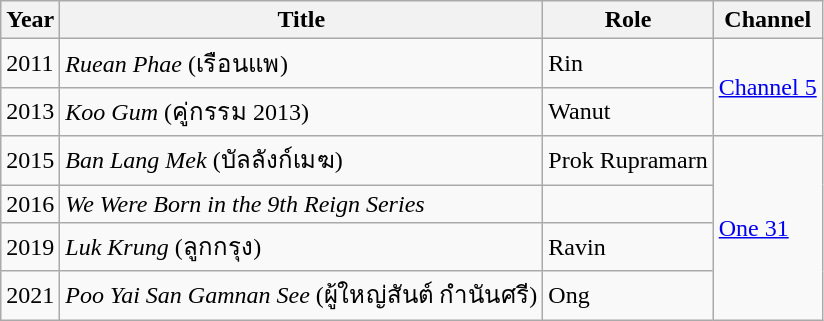<table class="wikitable">
<tr>
<th>Year</th>
<th>Title</th>
<th>Role</th>
<th>Channel</th>
</tr>
<tr>
<td>2011</td>
<td><em>Ruean Phae</em> (เรือนแพ)</td>
<td>Rin</td>
<td rowspan="2"><a href='#'>Channel 5</a></td>
</tr>
<tr>
<td>2013</td>
<td><em>Koo Gum</em> (คู่กรรม 2013)</td>
<td>Wanut</td>
</tr>
<tr>
<td>2015</td>
<td><em>Ban Lang Mek</em> (บัลลังก์เมฆ)</td>
<td>Prok Rupramarn</td>
<td rowspan="4"><a href='#'>One 31</a></td>
</tr>
<tr>
<td>2016</td>
<td><em>We Were Born in the 9th Reign Series</em></td>
<td></td>
</tr>
<tr>
<td>2019</td>
<td><em>Luk Krung</em> (ลูกกรุง)</td>
<td>Ravin</td>
</tr>
<tr>
<td>2021</td>
<td><em>Poo Yai San Gamnan See</em> (ผู้ใหญ่สันต์ กำนันศรี)</td>
<td>Ong</td>
</tr>
</table>
